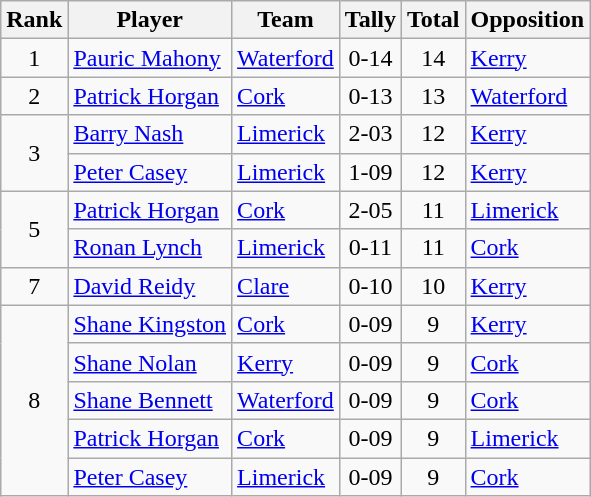<table class="wikitable">
<tr>
<th>Rank</th>
<th>Player</th>
<th>Team</th>
<th>Tally</th>
<th>Total</th>
<th>Opposition</th>
</tr>
<tr>
<td rowspan=1 align=center>1</td>
<td><a href='#'>Pauric Mahony</a></td>
<td><a href='#'>Waterford</a></td>
<td align=center>0-14</td>
<td align=center>14</td>
<td><a href='#'>Kerry</a></td>
</tr>
<tr>
<td rowspan=1 align=center>2</td>
<td><a href='#'>Patrick Horgan</a></td>
<td><a href='#'>Cork</a></td>
<td align=center>0-13</td>
<td align=center>13</td>
<td><a href='#'>Waterford</a></td>
</tr>
<tr>
<td rowspan=2 align=center>3</td>
<td><a href='#'>Barry Nash</a></td>
<td><a href='#'>Limerick</a></td>
<td align=center>2-03</td>
<td align=center>12</td>
<td><a href='#'>Kerry</a></td>
</tr>
<tr>
<td><a href='#'>Peter Casey</a></td>
<td><a href='#'>Limerick</a></td>
<td align=center>1-09</td>
<td align=center>12</td>
<td><a href='#'>Kerry</a></td>
</tr>
<tr>
<td rowspan=2 align=center>5</td>
<td><a href='#'>Patrick Horgan</a></td>
<td><a href='#'>Cork</a></td>
<td align=center>2-05</td>
<td align=center>11</td>
<td><a href='#'>Limerick</a></td>
</tr>
<tr>
<td><a href='#'>Ronan Lynch</a></td>
<td><a href='#'>Limerick</a></td>
<td align=center>0-11</td>
<td align=center>11</td>
<td><a href='#'>Cork</a></td>
</tr>
<tr>
<td rowspan=1 align=center>7</td>
<td><a href='#'>David Reidy</a></td>
<td><a href='#'>Clare</a></td>
<td align=center>0-10</td>
<td align=center>10</td>
<td><a href='#'>Kerry</a></td>
</tr>
<tr>
<td rowspan=5 align=center>8</td>
<td><a href='#'>Shane Kingston</a></td>
<td><a href='#'>Cork</a></td>
<td align=center>0-09</td>
<td align=center>9</td>
<td><a href='#'>Kerry</a></td>
</tr>
<tr>
<td><a href='#'>Shane Nolan</a></td>
<td><a href='#'>Kerry</a></td>
<td align=center>0-09</td>
<td align=center>9</td>
<td><a href='#'>Cork</a></td>
</tr>
<tr>
<td><a href='#'>Shane Bennett</a></td>
<td><a href='#'>Waterford</a></td>
<td align=center>0-09</td>
<td align=center>9</td>
<td><a href='#'>Cork</a></td>
</tr>
<tr>
<td><a href='#'>Patrick Horgan</a></td>
<td><a href='#'>Cork</a></td>
<td align=center>0-09</td>
<td align=center>9</td>
<td><a href='#'>Limerick</a></td>
</tr>
<tr>
<td><a href='#'>Peter Casey</a></td>
<td><a href='#'>Limerick</a></td>
<td align=center>0-09</td>
<td align=center>9</td>
<td><a href='#'>Cork</a></td>
</tr>
</table>
